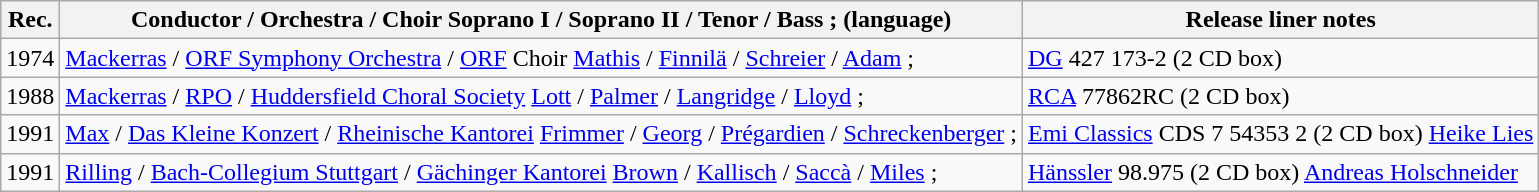<table class="wikitable">
<tr>
<th>Rec.</th>
<th>Conductor / Orchestra / Choir  Soprano I / Soprano II / Tenor / Bass ; (language)</th>
<th>Release  liner notes</th>
</tr>
<tr id="Mackerras 1974">
<td>1974</td>
<td><a href='#'>Mackerras</a> / <a href='#'>ORF Symphony Orchestra</a> / <a href='#'>ORF</a> Choir  <a href='#'>Mathis</a> / <a href='#'>Finnilä</a> / <a href='#'>Schreier</a> / <a href='#'>Adam</a> ; </td>
<td><a href='#'>DG</a> 427 173-2 (2 CD box)   </td>
</tr>
<tr id="Mackerras 1988">
<td>1988</td>
<td><a href='#'>Mackerras</a> / <a href='#'>RPO</a> / <a href='#'>Huddersfield Choral Society</a>  <a href='#'>Lott</a> / <a href='#'>Palmer</a> / <a href='#'>Langridge</a> / <a href='#'>Lloyd</a> ; </td>
<td><a href='#'>RCA</a> 77862RC (2 CD box)   </td>
</tr>
<tr id="Max 1991">
<td>1991</td>
<td><a href='#'>Max</a> / <a href='#'>Das Kleine Konzert</a> / <a href='#'>Rheinische Kantorei</a>  <a href='#'>Frimmer</a> / <a href='#'>Georg</a> / <a href='#'>Prégardien</a> / <a href='#'>Schreckenberger</a> ; </td>
<td><a href='#'>Emi Classics</a> CDS 7 54353 2 (2 CD box)  <a href='#'>Heike Lies</a></td>
</tr>
<tr id="Rilling 1991">
<td>1991</td>
<td><a href='#'>Rilling</a> / <a href='#'>Bach-Collegium Stuttgart</a> / <a href='#'>Gächinger Kantorei</a>  <a href='#'>Brown</a> / <a href='#'>Kallisch</a> / <a href='#'>Saccà</a> / <a href='#'>Miles</a> ; </td>
<td><a href='#'>Hänssler</a> 98.975 (2 CD box)  <a href='#'>Andreas Holschneider</a></td>
</tr>
</table>
